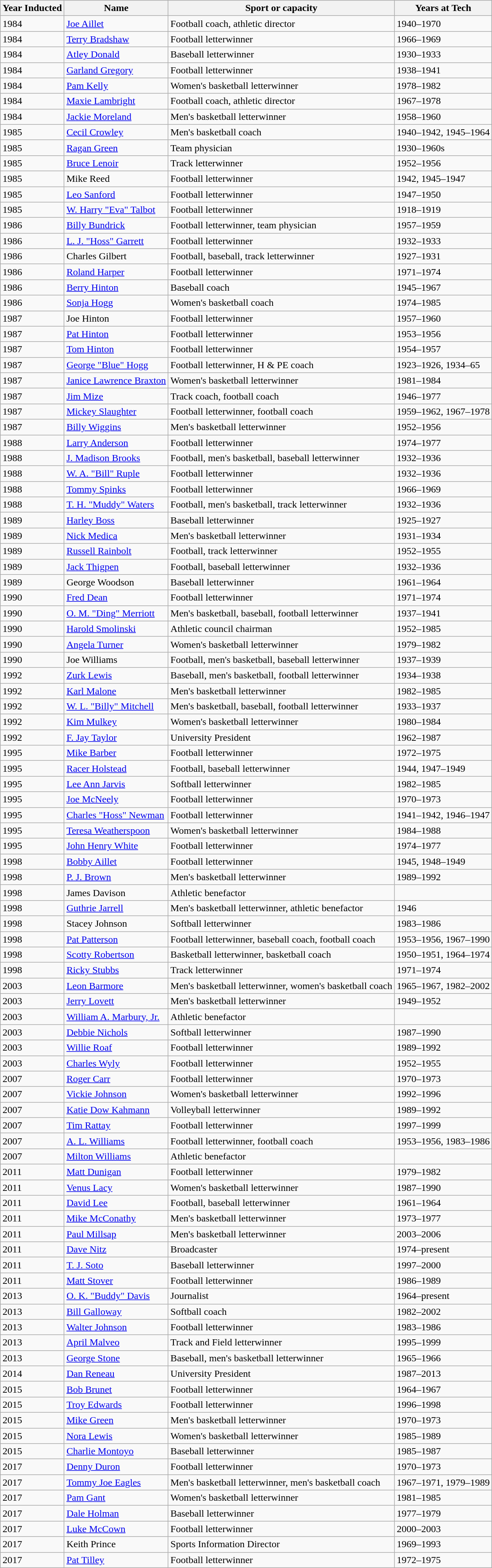<table class="wikitable sortable">
<tr>
<th>Year Inducted</th>
<th>Name</th>
<th>Sport or capacity</th>
<th>Years at Tech</th>
</tr>
<tr>
<td>1984</td>
<td><a href='#'>Joe Aillet</a></td>
<td>Football coach, athletic director</td>
<td>1940–1970</td>
</tr>
<tr>
<td>1984</td>
<td><a href='#'>Terry Bradshaw</a></td>
<td>Football letterwinner</td>
<td>1966–1969</td>
</tr>
<tr>
<td>1984</td>
<td><a href='#'>Atley Donald</a></td>
<td>Baseball letterwinner</td>
<td>1930–1933</td>
</tr>
<tr>
<td>1984</td>
<td><a href='#'>Garland Gregory</a></td>
<td>Football letterwinner</td>
<td>1938–1941</td>
</tr>
<tr>
<td>1984</td>
<td><a href='#'>Pam Kelly</a></td>
<td>Women's basketball letterwinner</td>
<td>1978–1982</td>
</tr>
<tr>
<td>1984</td>
<td><a href='#'>Maxie Lambright</a></td>
<td>Football coach, athletic director</td>
<td>1967–1978</td>
</tr>
<tr>
<td>1984</td>
<td><a href='#'>Jackie Moreland</a></td>
<td>Men's basketball letterwinner</td>
<td>1958–1960</td>
</tr>
<tr>
<td>1985</td>
<td><a href='#'>Cecil Crowley</a></td>
<td>Men's basketball coach</td>
<td>1940–1942, 1945–1964</td>
</tr>
<tr>
<td>1985</td>
<td><a href='#'>Ragan Green</a></td>
<td>Team physician</td>
<td>1930–1960s</td>
</tr>
<tr>
<td>1985</td>
<td><a href='#'>Bruce Lenoir</a></td>
<td>Track letterwinner</td>
<td>1952–1956</td>
</tr>
<tr>
<td>1985</td>
<td>Mike Reed</td>
<td>Football letterwinner</td>
<td>1942, 1945–1947</td>
</tr>
<tr>
<td>1985</td>
<td><a href='#'>Leo Sanford</a></td>
<td>Football letterwinner</td>
<td>1947–1950</td>
</tr>
<tr>
<td>1985</td>
<td><a href='#'>W. Harry "Eva" Talbot</a></td>
<td>Football letterwinner</td>
<td>1918–1919</td>
</tr>
<tr>
<td>1986</td>
<td><a href='#'>Billy Bundrick</a></td>
<td>Football letterwinner, team physician</td>
<td>1957–1959</td>
</tr>
<tr>
<td>1986</td>
<td><a href='#'>L. J. "Hoss" Garrett</a></td>
<td>Football letterwinner</td>
<td>1932–1933</td>
</tr>
<tr>
<td>1986</td>
<td>Charles Gilbert</td>
<td>Football, baseball, track letterwinner</td>
<td>1927–1931</td>
</tr>
<tr>
<td>1986</td>
<td><a href='#'>Roland Harper</a></td>
<td>Football letterwinner</td>
<td>1971–1974</td>
</tr>
<tr>
<td>1986</td>
<td><a href='#'>Berry Hinton</a></td>
<td>Baseball coach</td>
<td>1945–1967</td>
</tr>
<tr>
<td>1986</td>
<td><a href='#'>Sonja Hogg</a></td>
<td>Women's basketball coach</td>
<td>1974–1985</td>
</tr>
<tr>
<td>1987</td>
<td>Joe Hinton</td>
<td>Football letterwinner</td>
<td>1957–1960</td>
</tr>
<tr>
<td>1987</td>
<td><a href='#'>Pat Hinton</a></td>
<td>Football letterwinner</td>
<td>1953–1956</td>
</tr>
<tr>
<td>1987</td>
<td><a href='#'>Tom Hinton</a></td>
<td>Football letterwinner</td>
<td>1954–1957</td>
</tr>
<tr>
<td>1987</td>
<td><a href='#'>George "Blue" Hogg</a></td>
<td>Football letterwinner, H & PE coach</td>
<td>1923–1926, 1934–65</td>
</tr>
<tr>
<td>1987</td>
<td><a href='#'>Janice Lawrence Braxton</a></td>
<td>Women's basketball letterwinner</td>
<td>1981–1984</td>
</tr>
<tr>
<td>1987</td>
<td><a href='#'>Jim Mize</a></td>
<td>Track coach, football coach</td>
<td>1946–1977</td>
</tr>
<tr>
<td>1987</td>
<td><a href='#'>Mickey Slaughter</a></td>
<td>Football letterwinner, football coach</td>
<td>1959–1962, 1967–1978</td>
</tr>
<tr>
<td>1987</td>
<td><a href='#'>Billy Wiggins</a></td>
<td>Men's basketball letterwinner</td>
<td>1952–1956</td>
</tr>
<tr>
<td>1988</td>
<td><a href='#'>Larry Anderson</a></td>
<td>Football letterwinner</td>
<td>1974–1977</td>
</tr>
<tr>
<td>1988</td>
<td><a href='#'>J. Madison Brooks</a></td>
<td>Football, men's basketball, baseball letterwinner</td>
<td>1932–1936</td>
</tr>
<tr>
<td>1988</td>
<td><a href='#'>W. A. "Bill" Ruple</a></td>
<td>Football letterwinner</td>
<td>1932–1936</td>
</tr>
<tr>
<td>1988</td>
<td><a href='#'>Tommy Spinks</a></td>
<td>Football letterwinner</td>
<td>1966–1969</td>
</tr>
<tr>
<td>1988</td>
<td><a href='#'>T. H. "Muddy" Waters</a></td>
<td>Football, men's basketball, track letterwinner</td>
<td>1932–1936</td>
</tr>
<tr>
<td>1989</td>
<td><a href='#'>Harley Boss</a></td>
<td>Baseball letterwinner</td>
<td>1925–1927</td>
</tr>
<tr>
<td>1989</td>
<td><a href='#'>Nick Medica</a></td>
<td>Men's basketball letterwinner</td>
<td>1931–1934</td>
</tr>
<tr>
<td>1989</td>
<td><a href='#'>Russell Rainbolt</a></td>
<td>Football, track letterwinner</td>
<td>1952–1955</td>
</tr>
<tr>
<td>1989</td>
<td><a href='#'>Jack Thigpen</a></td>
<td>Football, baseball letterwinner</td>
<td>1932–1936</td>
</tr>
<tr>
<td>1989</td>
<td>George Woodson</td>
<td>Baseball letterwinner</td>
<td>1961–1964</td>
</tr>
<tr>
<td>1990</td>
<td><a href='#'>Fred Dean</a></td>
<td>Football letterwinner</td>
<td>1971–1974</td>
</tr>
<tr>
<td>1990</td>
<td><a href='#'>O. M. "Ding" Merriott</a></td>
<td>Men's basketball, baseball, football letterwinner</td>
<td>1937–1941</td>
</tr>
<tr>
<td>1990</td>
<td><a href='#'>Harold Smolinski</a></td>
<td>Athletic council chairman</td>
<td>1952–1985</td>
</tr>
<tr>
<td>1990</td>
<td><a href='#'>Angela Turner</a></td>
<td>Women's basketball letterwinner</td>
<td>1979–1982</td>
</tr>
<tr>
<td>1990</td>
<td>Joe Williams</td>
<td>Football, men's basketball, baseball letterwinner</td>
<td>1937–1939</td>
</tr>
<tr>
<td>1992</td>
<td><a href='#'>Zurk Lewis</a></td>
<td>Baseball, men's basketball, football letterwinner</td>
<td>1934–1938</td>
</tr>
<tr>
<td>1992</td>
<td><a href='#'>Karl Malone</a></td>
<td>Men's basketball letterwinner</td>
<td>1982–1985</td>
</tr>
<tr>
<td>1992</td>
<td><a href='#'>W. L. "Billy" Mitchell</a></td>
<td>Men's basketball, baseball, football letterwinner</td>
<td>1933–1937</td>
</tr>
<tr>
<td>1992</td>
<td><a href='#'>Kim Mulkey</a></td>
<td>Women's basketball letterwinner</td>
<td>1980–1984</td>
</tr>
<tr>
<td>1992</td>
<td><a href='#'>F. Jay Taylor</a></td>
<td>University President</td>
<td>1962–1987</td>
</tr>
<tr>
<td>1995</td>
<td><a href='#'>Mike Barber</a></td>
<td>Football letterwinner</td>
<td>1972–1975</td>
</tr>
<tr>
<td>1995</td>
<td><a href='#'>Racer Holstead</a></td>
<td>Football, baseball letterwinner</td>
<td>1944, 1947–1949</td>
</tr>
<tr>
<td>1995</td>
<td><a href='#'>Lee Ann Jarvis</a></td>
<td>Softball letterwinner</td>
<td>1982–1985</td>
</tr>
<tr>
<td>1995</td>
<td><a href='#'>Joe McNeely</a></td>
<td>Football letterwinner</td>
<td>1970–1973</td>
</tr>
<tr>
<td>1995</td>
<td><a href='#'>Charles "Hoss" Newman</a></td>
<td>Football letterwinner</td>
<td>1941–1942, 1946–1947</td>
</tr>
<tr>
<td>1995</td>
<td><a href='#'>Teresa Weatherspoon</a></td>
<td>Women's basketball letterwinner</td>
<td>1984–1988</td>
</tr>
<tr>
<td>1995</td>
<td><a href='#'>John Henry White</a></td>
<td>Football letterwinner</td>
<td>1974–1977</td>
</tr>
<tr>
<td>1998</td>
<td><a href='#'>Bobby Aillet</a></td>
<td>Football letterwinner</td>
<td>1945, 1948–1949</td>
</tr>
<tr>
<td>1998</td>
<td><a href='#'>P. J. Brown</a></td>
<td>Men's basketball letterwinner</td>
<td>1989–1992</td>
</tr>
<tr>
<td>1998</td>
<td>James Davison</td>
<td>Athletic benefactor</td>
<td></td>
</tr>
<tr>
<td>1998</td>
<td><a href='#'>Guthrie Jarrell</a></td>
<td>Men's basketball letterwinner, athletic benefactor</td>
<td>1946</td>
</tr>
<tr>
<td>1998</td>
<td>Stacey Johnson</td>
<td>Softball letterwinner</td>
<td>1983–1986</td>
</tr>
<tr>
<td>1998</td>
<td><a href='#'>Pat Patterson</a></td>
<td>Football letterwinner, baseball coach, football coach</td>
<td>1953–1956, 1967–1990</td>
</tr>
<tr>
<td>1998</td>
<td><a href='#'>Scotty Robertson</a></td>
<td>Basketball letterwinner, basketball coach</td>
<td>1950–1951, 1964–1974</td>
</tr>
<tr>
<td>1998</td>
<td><a href='#'>Ricky Stubbs</a></td>
<td>Track letterwinner</td>
<td>1971–1974</td>
</tr>
<tr>
<td>2003</td>
<td><a href='#'>Leon Barmore</a></td>
<td>Men's basketball letterwinner, women's basketball coach</td>
<td>1965–1967, 1982–2002</td>
</tr>
<tr>
<td>2003</td>
<td><a href='#'>Jerry Lovett</a></td>
<td>Men's basketball letterwinner</td>
<td>1949–1952</td>
</tr>
<tr>
<td>2003</td>
<td><a href='#'>William A. Marbury, Jr.</a></td>
<td>Athletic benefactor</td>
<td></td>
</tr>
<tr>
<td>2003</td>
<td><a href='#'>Debbie Nichols</a></td>
<td>Softball letterwinner</td>
<td>1987–1990</td>
</tr>
<tr>
<td>2003</td>
<td><a href='#'>Willie Roaf</a></td>
<td>Football letterwinner</td>
<td>1989–1992</td>
</tr>
<tr>
<td>2003</td>
<td><a href='#'>Charles Wyly</a></td>
<td>Football letterwinner</td>
<td>1952–1955</td>
</tr>
<tr>
<td>2007</td>
<td><a href='#'>Roger Carr</a></td>
<td>Football letterwinner</td>
<td>1970–1973</td>
</tr>
<tr>
<td>2007</td>
<td><a href='#'>Vickie Johnson</a></td>
<td>Women's basketball letterwinner</td>
<td>1992–1996</td>
</tr>
<tr>
<td>2007</td>
<td><a href='#'>Katie Dow Kahmann</a></td>
<td>Volleyball letterwinner</td>
<td>1989–1992</td>
</tr>
<tr>
<td>2007</td>
<td><a href='#'>Tim Rattay</a></td>
<td>Football letterwinner</td>
<td>1997–1999</td>
</tr>
<tr>
<td>2007</td>
<td><a href='#'>A. L. Williams</a></td>
<td>Football letterwinner, football coach</td>
<td>1953–1956, 1983–1986</td>
</tr>
<tr>
<td>2007</td>
<td><a href='#'>Milton Williams</a></td>
<td>Athletic benefactor</td>
<td></td>
</tr>
<tr>
<td>2011</td>
<td><a href='#'>Matt Dunigan</a></td>
<td>Football letterwinner</td>
<td>1979–1982</td>
</tr>
<tr>
<td>2011</td>
<td><a href='#'>Venus Lacy</a></td>
<td>Women's basketball letterwinner</td>
<td>1987–1990</td>
</tr>
<tr>
<td>2011</td>
<td><a href='#'>David Lee</a></td>
<td>Football, baseball letterwinner</td>
<td>1961–1964</td>
</tr>
<tr>
<td>2011</td>
<td><a href='#'>Mike McConathy</a></td>
<td>Men's basketball letterwinner</td>
<td>1973–1977</td>
</tr>
<tr>
<td>2011</td>
<td><a href='#'>Paul Millsap</a></td>
<td>Men's basketball letterwinner</td>
<td>2003–2006</td>
</tr>
<tr>
<td>2011</td>
<td><a href='#'>Dave Nitz</a></td>
<td>Broadcaster</td>
<td>1974–present</td>
</tr>
<tr>
<td>2011</td>
<td><a href='#'>T. J. Soto</a></td>
<td>Baseball letterwinner</td>
<td>1997–2000</td>
</tr>
<tr>
<td>2011</td>
<td><a href='#'>Matt Stover</a></td>
<td>Football letterwinner</td>
<td>1986–1989</td>
</tr>
<tr>
<td>2013</td>
<td><a href='#'>O. K. "Buddy" Davis</a></td>
<td>Journalist</td>
<td>1964–present</td>
</tr>
<tr>
<td>2013</td>
<td><a href='#'>Bill Galloway</a></td>
<td>Softball coach</td>
<td>1982–2002</td>
</tr>
<tr>
<td>2013</td>
<td><a href='#'>Walter Johnson</a></td>
<td>Football letterwinner</td>
<td>1983–1986</td>
</tr>
<tr>
<td>2013</td>
<td><a href='#'>April Malveo</a></td>
<td>Track and Field letterwinner</td>
<td>1995–1999</td>
</tr>
<tr>
<td>2013</td>
<td><a href='#'>George Stone</a></td>
<td>Baseball, men's basketball letterwinner</td>
<td>1965–1966</td>
</tr>
<tr>
<td>2014</td>
<td><a href='#'>Dan Reneau</a></td>
<td>University President</td>
<td>1987–2013</td>
</tr>
<tr>
<td>2015</td>
<td><a href='#'>Bob Brunet</a></td>
<td>Football letterwinner</td>
<td>1964–1967</td>
</tr>
<tr>
<td>2015</td>
<td><a href='#'>Troy Edwards</a></td>
<td>Football letterwinner</td>
<td>1996–1998</td>
</tr>
<tr>
<td>2015</td>
<td><a href='#'>Mike Green</a></td>
<td>Men's basketball letterwinner</td>
<td>1970–1973</td>
</tr>
<tr>
<td>2015</td>
<td><a href='#'>Nora Lewis</a></td>
<td>Women's basketball letterwinner</td>
<td>1985–1989</td>
</tr>
<tr>
<td>2015</td>
<td><a href='#'>Charlie Montoyo</a></td>
<td>Baseball letterwinner</td>
<td>1985–1987</td>
</tr>
<tr>
<td>2017</td>
<td><a href='#'>Denny Duron</a></td>
<td>Football letterwinner</td>
<td>1970–1973</td>
</tr>
<tr>
<td>2017</td>
<td><a href='#'>Tommy Joe Eagles</a></td>
<td>Men's basketball letterwinner, men's basketball coach</td>
<td>1967–1971, 1979–1989</td>
</tr>
<tr>
<td>2017</td>
<td><a href='#'>Pam Gant</a></td>
<td>Women's basketball letterwinner</td>
<td>1981–1985</td>
</tr>
<tr>
<td>2017</td>
<td><a href='#'>Dale Holman</a></td>
<td>Baseball letterwinner</td>
<td>1977–1979</td>
</tr>
<tr>
<td>2017</td>
<td><a href='#'>Luke McCown</a></td>
<td>Football letterwinner</td>
<td>2000–2003</td>
</tr>
<tr>
<td>2017</td>
<td>Keith Prince</td>
<td>Sports Information Director</td>
<td>1969–1993</td>
</tr>
<tr>
<td>2017</td>
<td><a href='#'>Pat Tilley</a></td>
<td>Football letterwinner</td>
<td>1972–1975</td>
</tr>
</table>
